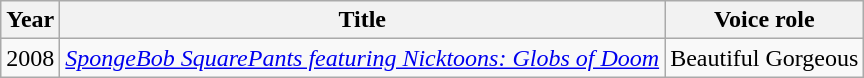<table class="wikitable">
<tr>
<th>Year</th>
<th>Title</th>
<th>Voice role</th>
</tr>
<tr>
<td>2008</td>
<td><em><a href='#'>SpongeBob SquarePants featuring Nicktoons: Globs of Doom</a></em></td>
<td>Beautiful Gorgeous</td>
</tr>
</table>
